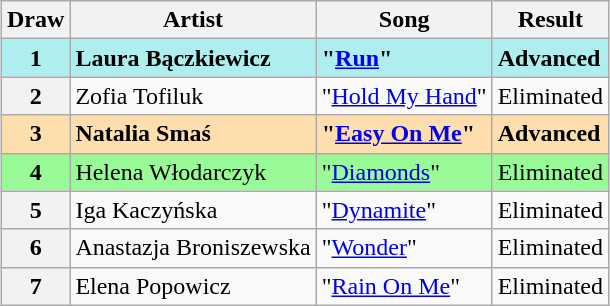<table class="sortable wikitable plainrowheaders" style="margin: 1em auto 1em auto;">
<tr>
<th scope="col">Draw</th>
<th scope="col">Artist</th>
<th scope="col">Song</th>
<th>Result</th>
</tr>
<tr style="font-weight:bold; background:paleturquoise;">
<th scope="row" style="text-align:center; font-weight:bold; background:paleturquoise;">1</th>
<td>Laura Bączkiewicz</td>
<td>"<a href='#'>Run</a>"</td>
<td>Advanced</td>
</tr>
<tr>
<th scope="row" style="text-align:center;">2</th>
<td>Zofia Tofiluk</td>
<td>"<a href='#'>Hold My Hand</a>"</td>
<td>Eliminated</td>
</tr>
<tr style="font-weight:bold; background:navajowhite;">
<th scope="row" style="text-align:center; font-weight:bold; background:navajowhite;">3</th>
<td>Natalia Smaś</td>
<td>"<a href='#'>Easy On Me</a>"</td>
<td>Advanced</td>
</tr>
<tr style="background:palegreen;">
<th scope="row" style="text-align:center; background:palegreen;">4</th>
<td>Helena Włodarczyk</td>
<td>"<a href='#'>Diamonds</a>"</td>
<td>Eliminated</td>
</tr>
<tr>
<th scope="row" style="text-align:center;">5</th>
<td>Iga Kaczyńska</td>
<td>"<a href='#'>Dynamite</a>"</td>
<td>Eliminated</td>
</tr>
<tr>
<th scope="row" style="text-align:center;">6</th>
<td>Anastazja Broniszewska</td>
<td>"<a href='#'>Wonder</a>"</td>
<td>Eliminated</td>
</tr>
<tr>
<th scope="row" style="text-align:center;">7</th>
<td>Elena Popowicz</td>
<td>"<a href='#'>Rain On Me</a>"</td>
<td>Eliminated</td>
</tr>
</table>
